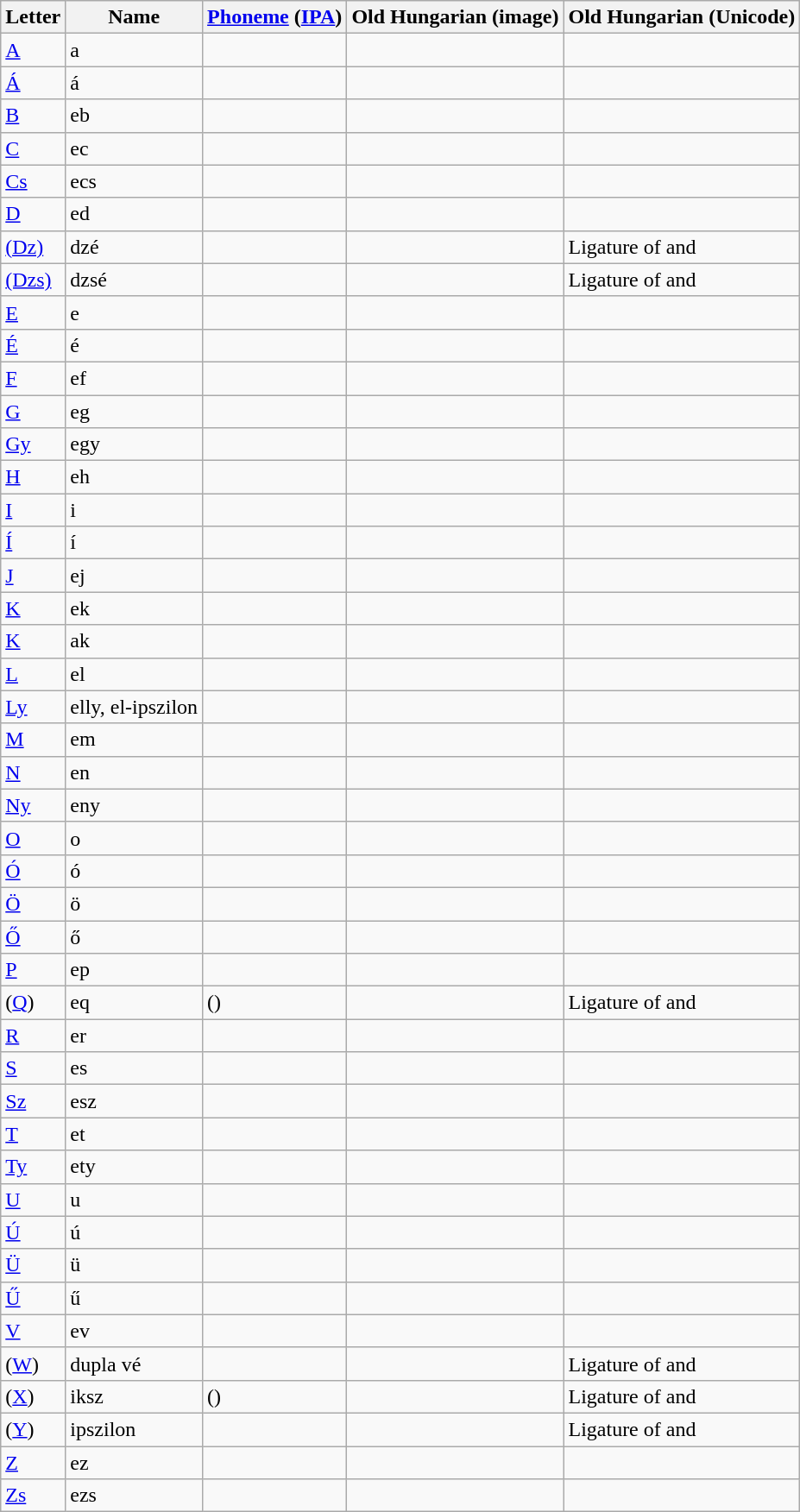<table class="wikitable">
<tr>
<th>Letter</th>
<th>Name</th>
<th><a href='#'>Phoneme</a> (<a href='#'>IPA</a>)</th>
<th>Old Hungarian (image)</th>
<th>Old Hungarian (Unicode)</th>
</tr>
<tr>
<td><a href='#'>A</a></td>
<td>a</td>
<td></td>
<td></td>
<td></td>
</tr>
<tr>
<td><a href='#'>Á</a></td>
<td>á</td>
<td></td>
<td></td>
<td></td>
</tr>
<tr>
<td><a href='#'>B</a></td>
<td>eb</td>
<td></td>
<td></td>
<td></td>
</tr>
<tr>
<td><a href='#'>C</a></td>
<td>ec</td>
<td></td>
<td></td>
<td></td>
</tr>
<tr>
<td><a href='#'>Cs</a></td>
<td>ecs</td>
<td></td>
<td></td>
<td></td>
</tr>
<tr>
<td><a href='#'>D</a></td>
<td>ed</td>
<td></td>
<td></td>
<td></td>
</tr>
<tr>
<td><a href='#'>(Dz)</a></td>
<td>dzé</td>
<td></td>
<td></td>
<td>Ligature of  and </td>
</tr>
<tr>
<td><a href='#'>(Dzs)</a></td>
<td>dzsé</td>
<td></td>
<td></td>
<td>Ligature of  and </td>
</tr>
<tr>
<td><a href='#'>E</a></td>
<td>e</td>
<td></td>
<td></td>
<td></td>
</tr>
<tr>
<td><a href='#'>É</a></td>
<td>é</td>
<td></td>
<td></td>
<td></td>
</tr>
<tr>
<td><a href='#'>F</a></td>
<td>ef</td>
<td></td>
<td></td>
<td></td>
</tr>
<tr>
<td><a href='#'>G</a></td>
<td>eg</td>
<td></td>
<td></td>
<td></td>
</tr>
<tr>
<td><a href='#'>Gy</a></td>
<td>egy</td>
<td></td>
<td></td>
<td></td>
</tr>
<tr>
<td><a href='#'>H</a></td>
<td>eh</td>
<td></td>
<td></td>
<td></td>
</tr>
<tr>
<td><a href='#'>I</a></td>
<td>i</td>
<td></td>
<td></td>
<td></td>
</tr>
<tr>
<td><a href='#'>Í</a></td>
<td>í</td>
<td></td>
<td></td>
<td></td>
</tr>
<tr>
<td><a href='#'>J</a></td>
<td>ej</td>
<td></td>
<td></td>
<td></td>
</tr>
<tr>
<td><a href='#'>K</a></td>
<td>ek</td>
<td></td>
<td></td>
<td></td>
</tr>
<tr>
<td><a href='#'>K</a></td>
<td>ak</td>
<td></td>
<td></td>
<td></td>
</tr>
<tr>
<td><a href='#'>L</a></td>
<td>el</td>
<td></td>
<td></td>
<td></td>
</tr>
<tr>
<td><a href='#'>Ly</a></td>
<td>elly, el-ipszilon</td>
<td></td>
<td></td>
<td></td>
</tr>
<tr>
<td><a href='#'>M</a></td>
<td>em</td>
<td></td>
<td></td>
<td></td>
</tr>
<tr>
<td><a href='#'>N</a></td>
<td>en</td>
<td></td>
<td></td>
<td></td>
</tr>
<tr>
<td><a href='#'>Ny</a></td>
<td>eny</td>
<td></td>
<td></td>
<td></td>
</tr>
<tr>
<td><a href='#'>O</a></td>
<td>o</td>
<td></td>
<td></td>
<td></td>
</tr>
<tr>
<td><a href='#'>Ó</a></td>
<td>ó</td>
<td></td>
<td></td>
<td></td>
</tr>
<tr>
<td><a href='#'>Ö</a></td>
<td>ö</td>
<td></td>
<td></td>
<td></td>
</tr>
<tr>
<td><a href='#'>Ő</a></td>
<td>ő</td>
<td></td>
<td></td>
<td></td>
</tr>
<tr>
<td><a href='#'>P</a></td>
<td>ep</td>
<td></td>
<td></td>
<td></td>
</tr>
<tr>
<td>(<a href='#'>Q</a>)</td>
<td>eq</td>
<td>()</td>
<td></td>
<td>Ligature of  and </td>
</tr>
<tr>
<td><a href='#'>R</a></td>
<td>er</td>
<td></td>
<td></td>
<td></td>
</tr>
<tr>
<td><a href='#'>S</a></td>
<td>es</td>
<td></td>
<td></td>
<td></td>
</tr>
<tr>
<td><a href='#'>Sz</a></td>
<td>esz</td>
<td></td>
<td></td>
<td></td>
</tr>
<tr>
<td><a href='#'>T</a></td>
<td>et</td>
<td></td>
<td></td>
<td></td>
</tr>
<tr>
<td><a href='#'>Ty</a></td>
<td>ety</td>
<td></td>
<td></td>
<td></td>
</tr>
<tr>
<td><a href='#'>U</a></td>
<td>u</td>
<td></td>
<td></td>
<td></td>
</tr>
<tr>
<td><a href='#'>Ú</a></td>
<td>ú</td>
<td></td>
<td></td>
<td></td>
</tr>
<tr>
<td><a href='#'>Ü</a></td>
<td>ü</td>
<td></td>
<td> </td>
<td></td>
</tr>
<tr>
<td><a href='#'>Ű</a></td>
<td>ű</td>
<td></td>
<td> </td>
<td></td>
</tr>
<tr>
<td><a href='#'>V</a></td>
<td>ev</td>
<td></td>
<td></td>
<td></td>
</tr>
<tr>
<td>(<a href='#'>W</a>)</td>
<td>dupla vé</td>
<td></td>
<td></td>
<td>Ligature of  and </td>
</tr>
<tr>
<td>(<a href='#'>X</a>)</td>
<td>iksz</td>
<td>()</td>
<td></td>
<td>Ligature of  and </td>
</tr>
<tr>
<td>(<a href='#'>Y</a>)</td>
<td>ipszilon</td>
<td></td>
<td></td>
<td>Ligature of  and </td>
</tr>
<tr>
<td><a href='#'>Z</a></td>
<td>ez</td>
<td></td>
<td></td>
<td></td>
</tr>
<tr>
<td><a href='#'>Zs</a></td>
<td>ezs</td>
<td></td>
<td></td>
<td></td>
</tr>
</table>
